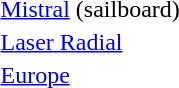<table>
<tr>
<td><a href='#'>Mistral</a> (sailboard)<br></td>
<td></td>
<td></td>
<td></td>
</tr>
<tr>
<td><a href='#'>Laser Radial</a><br></td>
<td></td>
<td></td>
<td></td>
</tr>
<tr>
<td><a href='#'>Europe</a><br></td>
<td></td>
<td></td>
<td></td>
</tr>
</table>
